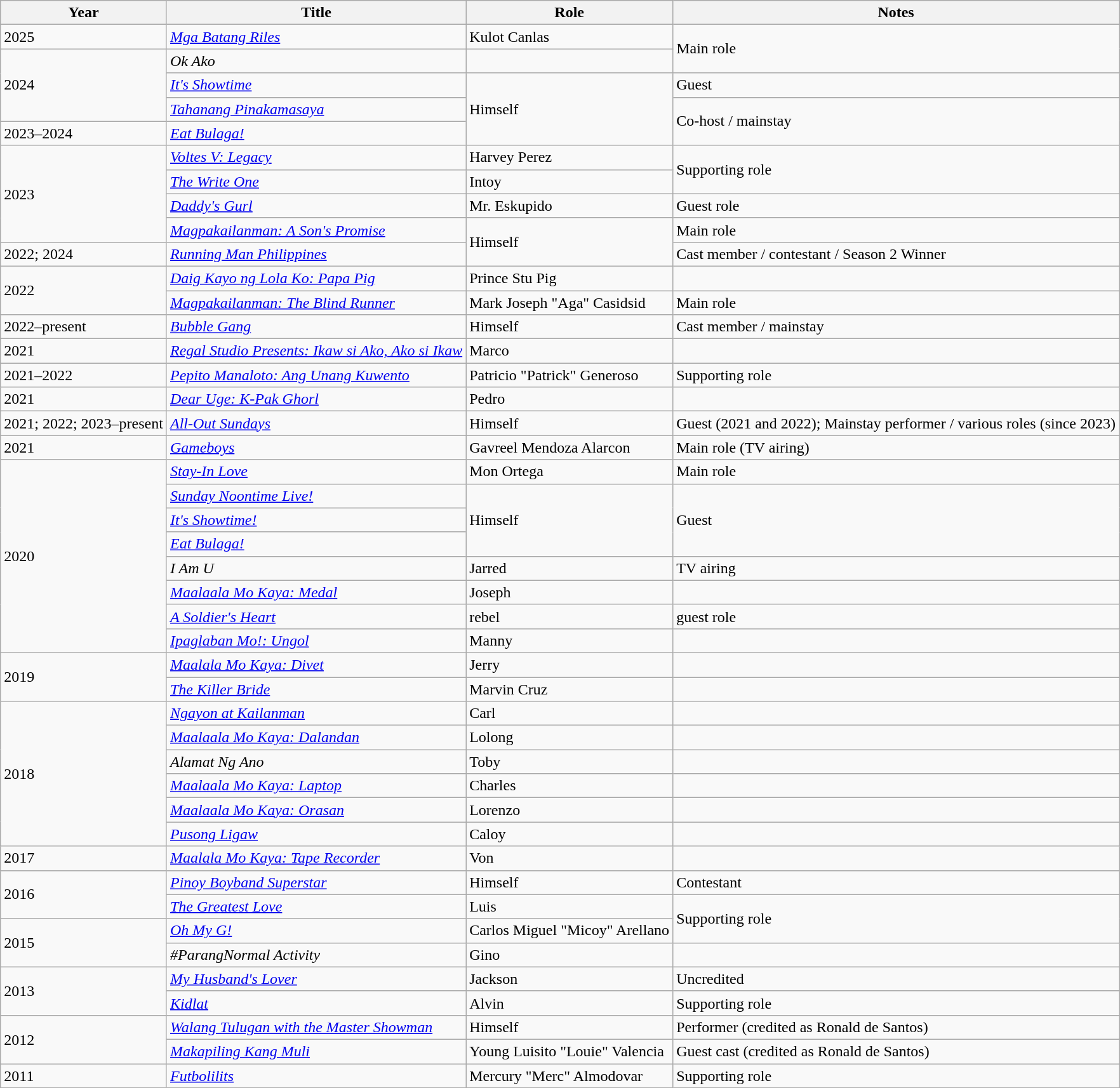<table class="wikitable">
<tr>
<th>Year</th>
<th>Title</th>
<th>Role</th>
<th>Notes</th>
</tr>
<tr>
<td>2025</td>
<td><em><a href='#'>Mga Batang Riles</a></em></td>
<td>Kulot Canlas</td>
<td rowspan="2">Main role</td>
</tr>
<tr>
<td rowspan="3">2024</td>
<td><em>Ok Ako</em></td>
<td></td>
</tr>
<tr>
<td><a href='#'><em>It's Showtime</em></a></td>
<td rowspan="3">Himself</td>
<td>Guest</td>
</tr>
<tr>
<td><em><a href='#'>Tahanang Pinakamasaya</a></em></td>
<td rowspan="2">Co-host / mainstay</td>
</tr>
<tr>
<td>2023–2024</td>
<td><em><a href='#'>Eat Bulaga!</a></em></td>
</tr>
<tr>
<td rowspan="4">2023</td>
<td><em><a href='#'>Voltes V: Legacy</a></em></td>
<td>Harvey Perez</td>
<td rowspan="2">Supporting role</td>
</tr>
<tr>
<td><em><a href='#'>The Write One</a></em></td>
<td>Intoy</td>
</tr>
<tr>
<td><em><a href='#'>Daddy's Gurl</a></em></td>
<td>Mr. Eskupido</td>
<td>Guest role</td>
</tr>
<tr>
<td><em><a href='#'>Magpakailanman: A Son's Promise</a></em></td>
<td rowspan="2">Himself</td>
<td>Main role</td>
</tr>
<tr>
<td>2022; 2024</td>
<td><em><a href='#'>Running Man Philippines</a></em></td>
<td>Cast member / contestant / Season 2 Winner</td>
</tr>
<tr>
<td rowspan="2">2022</td>
<td><em><a href='#'>Daig Kayo ng Lola Ko: Papa Pig</a></em></td>
<td>Prince Stu Pig</td>
<td></td>
</tr>
<tr>
<td><em><a href='#'>Magpakailanman: The Blind Runner</a></em></td>
<td>Mark Joseph "Aga" Casidsid</td>
<td>Main role</td>
</tr>
<tr>
<td>2022–present</td>
<td><em><a href='#'>Bubble Gang</a></em></td>
<td>Himself</td>
<td>Cast member / mainstay</td>
</tr>
<tr>
<td>2021</td>
<td><em><a href='#'>Regal Studio Presents: Ikaw si Ako, Ako si Ikaw</a></em></td>
<td>Marco</td>
<td></td>
</tr>
<tr>
<td>2021–2022</td>
<td><em><a href='#'>Pepito Manaloto: Ang Unang Kuwento</a></em></td>
<td>Patricio "Patrick" Generoso</td>
<td>Supporting role</td>
</tr>
<tr>
<td>2021</td>
<td><em><a href='#'>Dear Uge: K-Pak Ghorl</a></em></td>
<td>Pedro</td>
<td></td>
</tr>
<tr>
<td>2021; 2022; 2023–present</td>
<td><em><a href='#'>All-Out Sundays</a></em></td>
<td>Himself</td>
<td>Guest (2021 and 2022); Mainstay performer / various roles (since 2023)</td>
</tr>
<tr>
<td>2021</td>
<td><em><a href='#'>Gameboys</a></em></td>
<td>Gavreel Mendoza Alarcon</td>
<td>Main role (TV airing)</td>
</tr>
<tr>
<td rowspan="8">2020</td>
<td><em><a href='#'>Stay-In Love</a></em></td>
<td>Mon Ortega</td>
<td>Main role</td>
</tr>
<tr>
<td><em><a href='#'>Sunday Noontime Live!</a></em></td>
<td rowspan="3">Himself</td>
<td rowspan="3">Guest</td>
</tr>
<tr>
<td><em><a href='#'>It's Showtime!</a></em></td>
</tr>
<tr>
<td><em><a href='#'>Eat Bulaga!</a></em></td>
</tr>
<tr>
<td><em>I Am U</em></td>
<td>Jarred</td>
<td>TV airing</td>
</tr>
<tr>
<td><em><a href='#'>Maalaala Mo Kaya: Medal</a></em></td>
<td>Joseph</td>
<td></td>
</tr>
<tr>
<td><em><a href='#'>A Soldier's Heart</a></em></td>
<td>rebel</td>
<td>guest role</td>
</tr>
<tr>
<td><em><a href='#'>Ipaglaban Mo!: Ungol</a></em></td>
<td>Manny</td>
<td></td>
</tr>
<tr>
<td rowspan="2">2019</td>
<td><em><a href='#'>Maalala Mo Kaya: Divet</a></em></td>
<td>Jerry</td>
<td></td>
</tr>
<tr>
<td><em><a href='#'>The Killer Bride</a></em></td>
<td>Marvin Cruz</td>
<td></td>
</tr>
<tr>
<td rowspan="6">2018</td>
<td><em><a href='#'>Ngayon at Kailanman</a></em></td>
<td>Carl</td>
<td></td>
</tr>
<tr>
<td><em><a href='#'>Maalaala Mo Kaya: Dalandan</a></em></td>
<td>Lolong</td>
<td></td>
</tr>
<tr>
<td><em>Alamat Ng Ano</em></td>
<td>Toby</td>
<td></td>
</tr>
<tr>
<td><em><a href='#'>Maalaala Mo Kaya: Laptop</a></em></td>
<td>Charles</td>
<td></td>
</tr>
<tr>
<td><em><a href='#'>Maalaala Mo Kaya: Orasan</a></em></td>
<td>Lorenzo</td>
<td></td>
</tr>
<tr>
<td><em><a href='#'>Pusong Ligaw</a></em></td>
<td>Caloy</td>
<td></td>
</tr>
<tr>
<td>2017</td>
<td><em><a href='#'>Maalala Mo Kaya: Tape Recorder</a></em></td>
<td>Von</td>
<td></td>
</tr>
<tr>
<td rowspan=2>2016</td>
<td><em><a href='#'>Pinoy Boyband Superstar</a></em></td>
<td>Himself</td>
<td>Contestant</td>
</tr>
<tr>
<td><em><a href='#'>The Greatest Love</a></em></td>
<td>Luis</td>
<td rowspan="2">Supporting role</td>
</tr>
<tr>
<td rowspan=2>2015</td>
<td><em><a href='#'>Oh My G!</a></em></td>
<td>Carlos Miguel "Micoy" Arellano</td>
</tr>
<tr>
<td><em>#ParangNormal Activity</em></td>
<td>Gino</td>
<td></td>
</tr>
<tr>
<td rowspan=2>2013</td>
<td><em><a href='#'>My Husband's Lover</a></em></td>
<td>Jackson</td>
<td>Uncredited</td>
</tr>
<tr>
<td><em><a href='#'>Kidlat</a></em></td>
<td>Alvin</td>
<td>Supporting role</td>
</tr>
<tr>
<td rowspan="2">2012</td>
<td><em><a href='#'>Walang Tulugan with the Master Showman</a></em></td>
<td>Himself</td>
<td>Performer (credited as Ronald de Santos)</td>
</tr>
<tr>
<td><em><a href='#'>Makapiling Kang Muli</a></em></td>
<td>Young Luisito "Louie" Valencia</td>
<td>Guest cast (credited as Ronald de Santos)</td>
</tr>
<tr>
<td>2011</td>
<td><em><a href='#'>Futbolilits</a></em></td>
<td>Mercury "Merc" Almodovar</td>
<td>Supporting role</td>
</tr>
</table>
